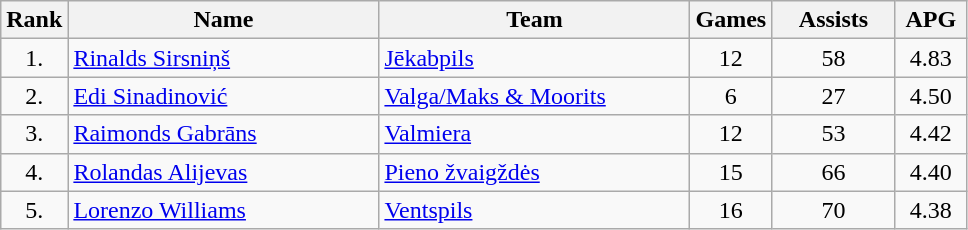<table class="wikitable" style="text-align: center;">
<tr>
<th>Rank</th>
<th width=200>Name</th>
<th width=200>Team</th>
<th>Games</th>
<th width=75>Assists</th>
<th width=40>APG</th>
</tr>
<tr>
<td>1.</td>
<td align="left"> <a href='#'>Rinalds Sirsniņš</a></td>
<td align="left"> <a href='#'>Jēkabpils</a></td>
<td>12</td>
<td>58</td>
<td>4.83</td>
</tr>
<tr>
<td>2.</td>
<td align="left"> <a href='#'>Edi Sinadinović</a></td>
<td align="left"> <a href='#'>Valga/Maks & Moorits</a></td>
<td>6</td>
<td>27</td>
<td>4.50</td>
</tr>
<tr>
<td>3.</td>
<td align="left"> <a href='#'>Raimonds Gabrāns</a></td>
<td align="left"> <a href='#'>Valmiera</a></td>
<td>12</td>
<td>53</td>
<td>4.42</td>
</tr>
<tr>
<td>4.</td>
<td align="left"> <a href='#'>Rolandas Alijevas</a></td>
<td align="left"> <a href='#'>Pieno žvaigždės</a></td>
<td>15</td>
<td>66</td>
<td>4.40</td>
</tr>
<tr>
<td>5.</td>
<td align="left"> <a href='#'>Lorenzo Williams</a></td>
<td align="left"> <a href='#'>Ventspils</a></td>
<td>16</td>
<td>70</td>
<td>4.38</td>
</tr>
</table>
